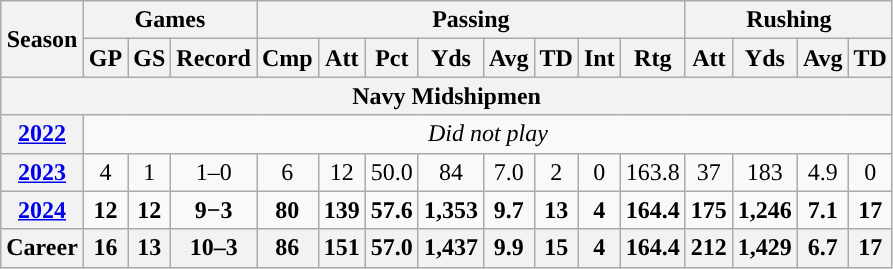<table class="wikitable" style="text-align:center;">
<tr>
<th rowspan="2">Season</th>
<th colspan="3">Games</th>
<th colspan="8">Passing</th>
<th colspan="5">Rushing</th>
</tr>
<tr>
<th>GP</th>
<th>GS</th>
<th>Record</th>
<th>Cmp</th>
<th>Att</th>
<th>Pct</th>
<th>Yds</th>
<th>Avg</th>
<th>TD</th>
<th>Int</th>
<th>Rtg</th>
<th>Att</th>
<th>Yds</th>
<th>Avg</th>
<th>TD</th>
</tr>
<tr>
<th colspan="16">Navy Midshipmen</th>
</tr>
<tr>
<th><a href='#'>2022</a></th>
<td colspan="15"><em>Did not play</em></td>
</tr>
<tr>
<th><a href='#'>2023</a></th>
<td>4</td>
<td>1</td>
<td>1–0</td>
<td>6</td>
<td>12</td>
<td>50.0</td>
<td>84</td>
<td>7.0</td>
<td>2</td>
<td>0</td>
<td>163.8</td>
<td>37</td>
<td>183</td>
<td>4.9</td>
<td>0</td>
</tr>
<tr>
<th><a href='#'>2024</a></th>
<td><strong>12</strong></td>
<td><strong>12</strong></td>
<td><strong>9−3</strong></td>
<td><strong>80</strong></td>
<td><strong>139</strong></td>
<td><strong>57.6</strong></td>
<td><strong>1,353</strong></td>
<td><strong>9.7</strong></td>
<td><strong>13</strong></td>
<td><strong>4</strong></td>
<td><strong>164.4</strong></td>
<td><strong>175</strong></td>
<td><strong>1,246</strong></td>
<td><strong>7.1</strong></td>
<td><strong>17</strong></td>
</tr>
<tr>
<th>Career</th>
<th>16</th>
<th>13</th>
<th>10–3</th>
<th>86</th>
<th>151</th>
<th>57.0</th>
<th>1,437</th>
<th>9.9</th>
<th>15</th>
<th>4</th>
<th>164.4</th>
<th>212</th>
<th>1,429</th>
<th>6.7</th>
<th>17</th>
</tr>
</table>
